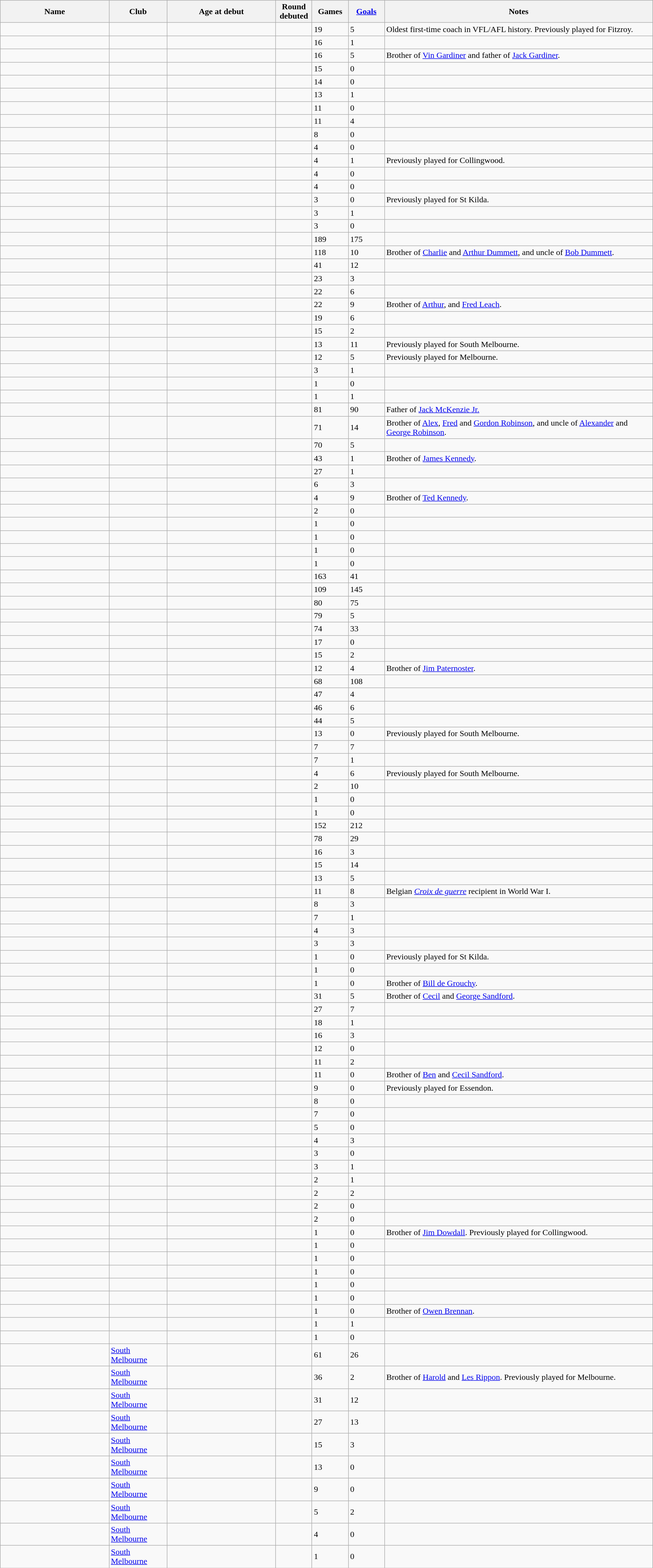<table class="wikitable sortable" width="100%">
<tr bgcolor="#efefef">
<th width=15%>Name</th>
<th width=8%>Club</th>
<th width=15%>Age at debut</th>
<th width=5%>Round debuted</th>
<th width=5%>Games</th>
<th width=5%><a href='#'>Goals</a></th>
<th width=37%>Notes</th>
</tr>
<tr>
<td></td>
<td></td>
<td></td>
<td></td>
<td>19</td>
<td>5</td>
<td>Oldest first-time coach in VFL/AFL history. Previously played for Fitzroy.</td>
</tr>
<tr>
<td></td>
<td></td>
<td></td>
<td></td>
<td>16</td>
<td>1</td>
<td></td>
</tr>
<tr>
<td></td>
<td></td>
<td></td>
<td></td>
<td>16</td>
<td>5</td>
<td>Brother of <a href='#'>Vin Gardiner</a> and father of <a href='#'>Jack Gardiner</a>.</td>
</tr>
<tr>
<td></td>
<td></td>
<td></td>
<td></td>
<td>15</td>
<td>0</td>
<td></td>
</tr>
<tr>
<td></td>
<td></td>
<td></td>
<td></td>
<td>14</td>
<td>0</td>
<td></td>
</tr>
<tr>
<td></td>
<td></td>
<td></td>
<td></td>
<td>13</td>
<td>1</td>
<td></td>
</tr>
<tr>
<td></td>
<td></td>
<td></td>
<td></td>
<td>11</td>
<td>0</td>
<td></td>
</tr>
<tr>
<td></td>
<td></td>
<td></td>
<td></td>
<td>11</td>
<td>4</td>
<td></td>
</tr>
<tr>
<td></td>
<td></td>
<td></td>
<td></td>
<td>8</td>
<td>0</td>
<td></td>
</tr>
<tr>
<td></td>
<td></td>
<td></td>
<td></td>
<td>4</td>
<td>0</td>
<td></td>
</tr>
<tr>
<td></td>
<td></td>
<td></td>
<td></td>
<td>4</td>
<td>1</td>
<td>Previously played for Collingwood.</td>
</tr>
<tr>
<td></td>
<td></td>
<td></td>
<td></td>
<td>4</td>
<td>0</td>
<td></td>
</tr>
<tr>
<td></td>
<td></td>
<td></td>
<td></td>
<td>4</td>
<td>0</td>
<td></td>
</tr>
<tr>
<td></td>
<td></td>
<td></td>
<td></td>
<td>3</td>
<td>0</td>
<td>Previously played for St Kilda.</td>
</tr>
<tr>
<td></td>
<td></td>
<td></td>
<td></td>
<td>3</td>
<td>1</td>
<td></td>
</tr>
<tr>
<td></td>
<td></td>
<td></td>
<td></td>
<td>3</td>
<td>0</td>
<td></td>
</tr>
<tr>
<td></td>
<td></td>
<td></td>
<td></td>
<td>189</td>
<td>175</td>
<td></td>
</tr>
<tr>
<td></td>
<td></td>
<td></td>
<td></td>
<td>118</td>
<td>10</td>
<td>Brother of <a href='#'>Charlie</a> and <a href='#'>Arthur Dummett</a>, and uncle of <a href='#'>Bob Dummett</a>.</td>
</tr>
<tr>
<td></td>
<td></td>
<td></td>
<td></td>
<td>41</td>
<td>12</td>
<td></td>
</tr>
<tr>
<td></td>
<td></td>
<td></td>
<td></td>
<td>23</td>
<td>3</td>
<td></td>
</tr>
<tr>
<td></td>
<td></td>
<td></td>
<td></td>
<td>22</td>
<td>6</td>
<td></td>
</tr>
<tr>
<td></td>
<td></td>
<td></td>
<td></td>
<td>22</td>
<td>9</td>
<td>Brother of <a href='#'>Arthur</a>, and <a href='#'>Fred Leach</a>.</td>
</tr>
<tr>
<td></td>
<td></td>
<td></td>
<td></td>
<td>19</td>
<td>6</td>
<td></td>
</tr>
<tr>
<td></td>
<td></td>
<td></td>
<td></td>
<td>15</td>
<td>2</td>
<td></td>
</tr>
<tr>
<td></td>
<td></td>
<td></td>
<td></td>
<td>13</td>
<td>11</td>
<td>Previously played for South Melbourne.</td>
</tr>
<tr>
<td></td>
<td></td>
<td></td>
<td></td>
<td>12</td>
<td>5</td>
<td>Previously played for Melbourne.</td>
</tr>
<tr>
<td></td>
<td></td>
<td></td>
<td></td>
<td>3</td>
<td>1</td>
<td></td>
</tr>
<tr>
<td></td>
<td></td>
<td></td>
<td></td>
<td>1</td>
<td>0</td>
<td></td>
</tr>
<tr>
<td></td>
<td></td>
<td></td>
<td></td>
<td>1</td>
<td>1</td>
<td></td>
</tr>
<tr>
<td></td>
<td></td>
<td></td>
<td></td>
<td>81</td>
<td>90</td>
<td>Father of <a href='#'>Jack McKenzie Jr.</a></td>
</tr>
<tr>
<td></td>
<td></td>
<td></td>
<td></td>
<td>71</td>
<td>14</td>
<td>Brother of <a href='#'>Alex</a>, <a href='#'>Fred</a> and <a href='#'>Gordon Robinson</a>, and uncle of <a href='#'>Alexander</a> and <a href='#'>George Robinson</a>.</td>
</tr>
<tr>
<td></td>
<td></td>
<td></td>
<td></td>
<td>70</td>
<td>5</td>
<td></td>
</tr>
<tr>
<td></td>
<td></td>
<td></td>
<td></td>
<td>43</td>
<td>1</td>
<td>Brother of <a href='#'>James Kennedy</a>.</td>
</tr>
<tr>
<td></td>
<td></td>
<td></td>
<td></td>
<td>27</td>
<td>1</td>
<td></td>
</tr>
<tr>
<td></td>
<td></td>
<td></td>
<td></td>
<td>6</td>
<td>3</td>
<td></td>
</tr>
<tr>
<td></td>
<td></td>
<td></td>
<td></td>
<td>4</td>
<td>9</td>
<td>Brother of <a href='#'>Ted Kennedy</a>.</td>
</tr>
<tr>
<td></td>
<td></td>
<td></td>
<td></td>
<td>2</td>
<td>0</td>
<td></td>
</tr>
<tr>
<td></td>
<td></td>
<td></td>
<td></td>
<td>1</td>
<td>0</td>
<td></td>
</tr>
<tr>
<td></td>
<td></td>
<td></td>
<td></td>
<td>1</td>
<td>0</td>
<td></td>
</tr>
<tr>
<td></td>
<td></td>
<td></td>
<td></td>
<td>1</td>
<td>0</td>
<td></td>
</tr>
<tr>
<td></td>
<td></td>
<td></td>
<td></td>
<td>1</td>
<td>0</td>
<td></td>
</tr>
<tr>
<td></td>
<td></td>
<td></td>
<td></td>
<td>163</td>
<td>41</td>
<td></td>
</tr>
<tr>
<td></td>
<td></td>
<td></td>
<td></td>
<td>109</td>
<td>145</td>
<td></td>
</tr>
<tr>
<td></td>
<td></td>
<td></td>
<td></td>
<td>80</td>
<td>75</td>
<td></td>
</tr>
<tr>
<td></td>
<td></td>
<td></td>
<td></td>
<td>79</td>
<td>5</td>
<td></td>
</tr>
<tr>
<td></td>
<td></td>
<td></td>
<td></td>
<td>74</td>
<td>33</td>
<td></td>
</tr>
<tr>
<td></td>
<td></td>
<td></td>
<td></td>
<td>17</td>
<td>0</td>
<td></td>
</tr>
<tr>
<td></td>
<td></td>
<td></td>
<td></td>
<td>15</td>
<td>2</td>
<td></td>
</tr>
<tr>
<td></td>
<td></td>
<td></td>
<td></td>
<td>12</td>
<td>4</td>
<td>Brother of <a href='#'>Jim Paternoster</a>.</td>
</tr>
<tr>
<td></td>
<td></td>
<td></td>
<td></td>
<td>68</td>
<td>108</td>
<td></td>
</tr>
<tr>
<td></td>
<td></td>
<td></td>
<td></td>
<td>47</td>
<td>4</td>
<td></td>
</tr>
<tr>
<td></td>
<td></td>
<td></td>
<td></td>
<td>46</td>
<td>6</td>
<td></td>
</tr>
<tr>
<td></td>
<td></td>
<td></td>
<td></td>
<td>44</td>
<td>5</td>
<td></td>
</tr>
<tr>
<td></td>
<td></td>
<td></td>
<td></td>
<td>13</td>
<td>0</td>
<td>Previously played for South Melbourne.</td>
</tr>
<tr>
<td></td>
<td></td>
<td></td>
<td></td>
<td>7</td>
<td>7</td>
<td></td>
</tr>
<tr>
<td></td>
<td></td>
<td></td>
<td></td>
<td>7</td>
<td>1</td>
<td></td>
</tr>
<tr>
<td></td>
<td></td>
<td></td>
<td></td>
<td>4</td>
<td>6</td>
<td>Previously played for South Melbourne.</td>
</tr>
<tr>
<td></td>
<td></td>
<td></td>
<td></td>
<td>2</td>
<td>10</td>
<td></td>
</tr>
<tr>
<td></td>
<td></td>
<td></td>
<td></td>
<td>1</td>
<td>0</td>
<td></td>
</tr>
<tr>
<td></td>
<td></td>
<td></td>
<td></td>
<td>1</td>
<td>0</td>
<td></td>
</tr>
<tr>
<td></td>
<td></td>
<td></td>
<td></td>
<td>152</td>
<td>212</td>
<td></td>
</tr>
<tr>
<td></td>
<td></td>
<td></td>
<td></td>
<td>78</td>
<td>29</td>
<td></td>
</tr>
<tr>
<td></td>
<td></td>
<td></td>
<td></td>
<td>16</td>
<td>3</td>
<td></td>
</tr>
<tr>
<td></td>
<td></td>
<td></td>
<td></td>
<td>15</td>
<td>14</td>
<td></td>
</tr>
<tr>
<td></td>
<td></td>
<td></td>
<td></td>
<td>13</td>
<td>5</td>
<td></td>
</tr>
<tr>
<td></td>
<td></td>
<td></td>
<td></td>
<td>11</td>
<td>8</td>
<td>Belgian <em><a href='#'>Croix de guerre</a></em> recipient in World War I.</td>
</tr>
<tr>
<td></td>
<td></td>
<td></td>
<td></td>
<td>8</td>
<td>3</td>
<td></td>
</tr>
<tr>
<td></td>
<td></td>
<td></td>
<td></td>
<td>7</td>
<td>1</td>
<td></td>
</tr>
<tr>
<td></td>
<td></td>
<td></td>
<td></td>
<td>4</td>
<td>3</td>
<td></td>
</tr>
<tr>
<td></td>
<td></td>
<td></td>
<td></td>
<td>3</td>
<td>3</td>
<td></td>
</tr>
<tr>
<td></td>
<td></td>
<td></td>
<td></td>
<td>1</td>
<td>0</td>
<td>Previously played for St Kilda.</td>
</tr>
<tr>
<td></td>
<td></td>
<td></td>
<td></td>
<td>1</td>
<td>0</td>
<td></td>
</tr>
<tr>
<td></td>
<td></td>
<td></td>
<td></td>
<td>1</td>
<td>0</td>
<td>Brother of <a href='#'>Bill de Grouchy</a>.</td>
</tr>
<tr>
<td></td>
<td></td>
<td></td>
<td></td>
<td>31</td>
<td>5</td>
<td>Brother of <a href='#'>Cecil</a> and <a href='#'>George Sandford</a>.</td>
</tr>
<tr>
<td></td>
<td></td>
<td></td>
<td></td>
<td>27</td>
<td>7</td>
<td></td>
</tr>
<tr>
<td></td>
<td></td>
<td></td>
<td></td>
<td>18</td>
<td>1</td>
<td></td>
</tr>
<tr>
<td></td>
<td></td>
<td></td>
<td></td>
<td>16</td>
<td>3</td>
<td></td>
</tr>
<tr>
<td></td>
<td></td>
<td></td>
<td></td>
<td>12</td>
<td>0</td>
<td></td>
</tr>
<tr>
<td></td>
<td></td>
<td></td>
<td></td>
<td>11</td>
<td>2</td>
<td></td>
</tr>
<tr>
<td></td>
<td></td>
<td></td>
<td></td>
<td>11</td>
<td>0</td>
<td>Brother of <a href='#'>Ben</a> and <a href='#'>Cecil Sandford</a>.</td>
</tr>
<tr>
<td></td>
<td></td>
<td></td>
<td></td>
<td>9</td>
<td>0</td>
<td>Previously played for Essendon.</td>
</tr>
<tr>
<td></td>
<td></td>
<td></td>
<td></td>
<td>8</td>
<td>0</td>
<td></td>
</tr>
<tr>
<td></td>
<td></td>
<td></td>
<td></td>
<td>7</td>
<td>0</td>
<td></td>
</tr>
<tr>
<td></td>
<td></td>
<td></td>
<td></td>
<td>5</td>
<td>0</td>
<td></td>
</tr>
<tr>
<td></td>
<td></td>
<td></td>
<td></td>
<td>4</td>
<td>3</td>
<td></td>
</tr>
<tr>
<td></td>
<td></td>
<td></td>
<td></td>
<td>3</td>
<td>0</td>
<td></td>
</tr>
<tr>
<td></td>
<td></td>
<td></td>
<td></td>
<td>3</td>
<td>1</td>
<td></td>
</tr>
<tr>
<td></td>
<td></td>
<td></td>
<td></td>
<td>2</td>
<td>1</td>
<td></td>
</tr>
<tr>
<td></td>
<td></td>
<td></td>
<td></td>
<td>2</td>
<td>2</td>
<td></td>
</tr>
<tr>
<td></td>
<td></td>
<td></td>
<td></td>
<td>2</td>
<td>0</td>
<td></td>
</tr>
<tr>
<td></td>
<td></td>
<td></td>
<td></td>
<td>2</td>
<td>0</td>
<td></td>
</tr>
<tr>
<td></td>
<td></td>
<td></td>
<td></td>
<td>1</td>
<td>0</td>
<td>Brother of <a href='#'>Jim Dowdall</a>. Previously played for Collingwood.</td>
</tr>
<tr>
<td></td>
<td></td>
<td></td>
<td></td>
<td>1</td>
<td>0</td>
<td></td>
</tr>
<tr>
<td></td>
<td></td>
<td></td>
<td></td>
<td>1</td>
<td>0</td>
<td></td>
</tr>
<tr>
<td></td>
<td></td>
<td></td>
<td></td>
<td>1</td>
<td>0</td>
<td></td>
</tr>
<tr>
<td></td>
<td></td>
<td></td>
<td></td>
<td>1</td>
<td>0</td>
<td></td>
</tr>
<tr>
<td></td>
<td></td>
<td></td>
<td></td>
<td>1</td>
<td>0</td>
<td></td>
</tr>
<tr>
<td></td>
<td></td>
<td></td>
<td></td>
<td>1</td>
<td>0</td>
<td>Brother of <a href='#'>Owen Brennan</a>.</td>
</tr>
<tr>
<td></td>
<td></td>
<td></td>
<td></td>
<td>1</td>
<td>1</td>
<td></td>
</tr>
<tr>
<td></td>
<td></td>
<td></td>
<td></td>
<td>1</td>
<td>0</td>
<td></td>
</tr>
<tr>
<td></td>
<td><a href='#'>South Melbourne</a></td>
<td></td>
<td></td>
<td>61</td>
<td>26</td>
<td></td>
</tr>
<tr>
<td></td>
<td><a href='#'>South Melbourne</a></td>
<td></td>
<td></td>
<td>36</td>
<td>2</td>
<td>Brother of <a href='#'>Harold</a> and <a href='#'>Les Rippon</a>. Previously played for Melbourne.</td>
</tr>
<tr>
<td></td>
<td><a href='#'>South Melbourne</a></td>
<td></td>
<td></td>
<td>31</td>
<td>12</td>
<td></td>
</tr>
<tr>
<td></td>
<td><a href='#'>South Melbourne</a></td>
<td></td>
<td></td>
<td>27</td>
<td>13</td>
<td></td>
</tr>
<tr>
<td></td>
<td><a href='#'>South Melbourne</a></td>
<td></td>
<td></td>
<td>15</td>
<td>3</td>
<td></td>
</tr>
<tr>
<td></td>
<td><a href='#'>South Melbourne</a></td>
<td></td>
<td></td>
<td>13</td>
<td>0</td>
<td></td>
</tr>
<tr>
<td></td>
<td><a href='#'>South Melbourne</a></td>
<td></td>
<td></td>
<td>9</td>
<td>0</td>
<td></td>
</tr>
<tr>
<td></td>
<td><a href='#'>South Melbourne</a></td>
<td></td>
<td></td>
<td>5</td>
<td>2</td>
<td></td>
</tr>
<tr>
<td></td>
<td><a href='#'>South Melbourne</a></td>
<td></td>
<td></td>
<td>4</td>
<td>0</td>
<td></td>
</tr>
<tr>
<td></td>
<td><a href='#'>South Melbourne</a></td>
<td></td>
<td></td>
<td>1</td>
<td>0</td>
<td></td>
</tr>
</table>
